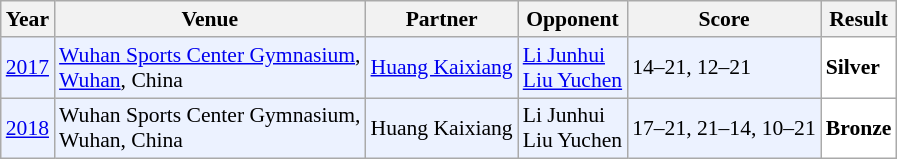<table class="sortable wikitable" style="font-size: 90%;">
<tr>
<th>Year</th>
<th>Venue</th>
<th>Partner</th>
<th>Opponent</th>
<th>Score</th>
<th>Result</th>
</tr>
<tr style="background:#ECF2FF">
<td align="center"><a href='#'>2017</a></td>
<td align="left"><a href='#'>Wuhan Sports Center Gymnasium</a>,<br><a href='#'>Wuhan</a>, China</td>
<td align="left"> <a href='#'>Huang Kaixiang</a></td>
<td align="left"> <a href='#'>Li Junhui</a> <br>  <a href='#'>Liu Yuchen</a></td>
<td align="left">14–21, 12–21</td>
<td style="text-align:left; background:white"> <strong>Silver</strong></td>
</tr>
<tr style="background:#ECF2FF">
<td align="center"><a href='#'>2018</a></td>
<td align="left">Wuhan Sports Center Gymnasium,<br>Wuhan, China</td>
<td align="left"> Huang Kaixiang</td>
<td align="left"> Li Junhui <br>  Liu Yuchen</td>
<td align="left">17–21, 21–14, 10–21</td>
<td style="text-align:left; background:white"> <strong>Bronze</strong></td>
</tr>
</table>
